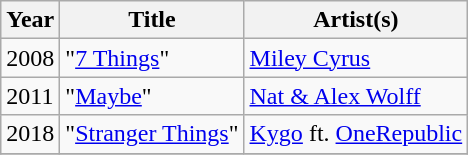<table class="wikitable sortable">
<tr>
<th>Year</th>
<th>Title</th>
<th>Artist(s)</th>
</tr>
<tr>
<td>2008</td>
<td>"<a href='#'>7 Things</a>"</td>
<td><a href='#'>Miley Cyrus</a></td>
</tr>
<tr>
<td>2011</td>
<td>"<a href='#'>Maybe</a>"</td>
<td><a href='#'>Nat & Alex Wolff</a></td>
</tr>
<tr>
<td>2018</td>
<td>"<a href='#'>Stranger Things</a>"</td>
<td><a href='#'>Kygo</a> ft. <a href='#'>OneRepublic</a></td>
</tr>
<tr>
</tr>
</table>
